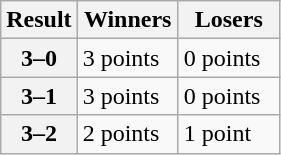<table class="wikitable">
<tr>
<th width=10px>Result</th>
<th width=60px>Winners</th>
<th width=60px>Losers</th>
</tr>
<tr>
<th>3–0</th>
<td>3 points</td>
<td>0 points</td>
</tr>
<tr>
<th>3–1</th>
<td>3 points</td>
<td>0 points</td>
</tr>
<tr>
<th>3–2</th>
<td>2 points</td>
<td>1 point</td>
</tr>
</table>
